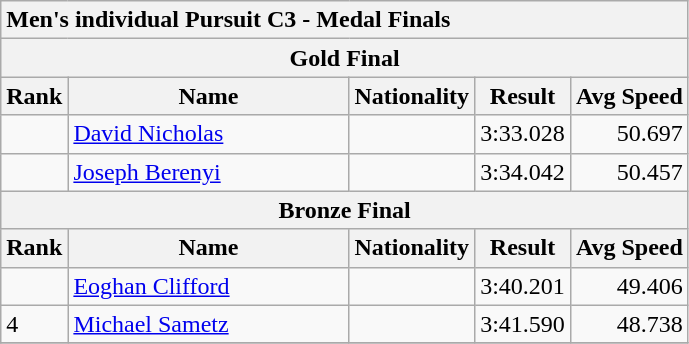<table class="wikitable sortable" style="text-align:left">
<tr>
<th colspan="5" style="text-align:left"><strong> Men's individual Pursuit C3</strong> - <strong>Medal Finals</strong></th>
</tr>
<tr>
<th colspan="5">Gold Final</th>
</tr>
<tr>
<th width=20>Rank</th>
<th width=180>Name</th>
<th>Nationality</th>
<th>Result</th>
<th>Avg Speed</th>
</tr>
<tr>
<td></td>
<td><a href='#'>David Nicholas</a></td>
<td></td>
<td>3:33.028</td>
<td align=right>50.697</td>
</tr>
<tr>
<td></td>
<td><a href='#'>Joseph Berenyi</a></td>
<td></td>
<td>3:34.042</td>
<td align=right>50.457</td>
</tr>
<tr>
<th colspan="5">Bronze Final</th>
</tr>
<tr>
<th width=20>Rank</th>
<th width=180>Name</th>
<th>Nationality</th>
<th>Result</th>
<th>Avg Speed</th>
</tr>
<tr>
<td></td>
<td><a href='#'>Eoghan Clifford</a></td>
<td></td>
<td>3:40.201</td>
<td align=right>49.406</td>
</tr>
<tr>
<td>4</td>
<td><a href='#'>Michael Sametz</a></td>
<td></td>
<td>3:41.590</td>
<td align=right>48.738</td>
</tr>
<tr>
</tr>
</table>
